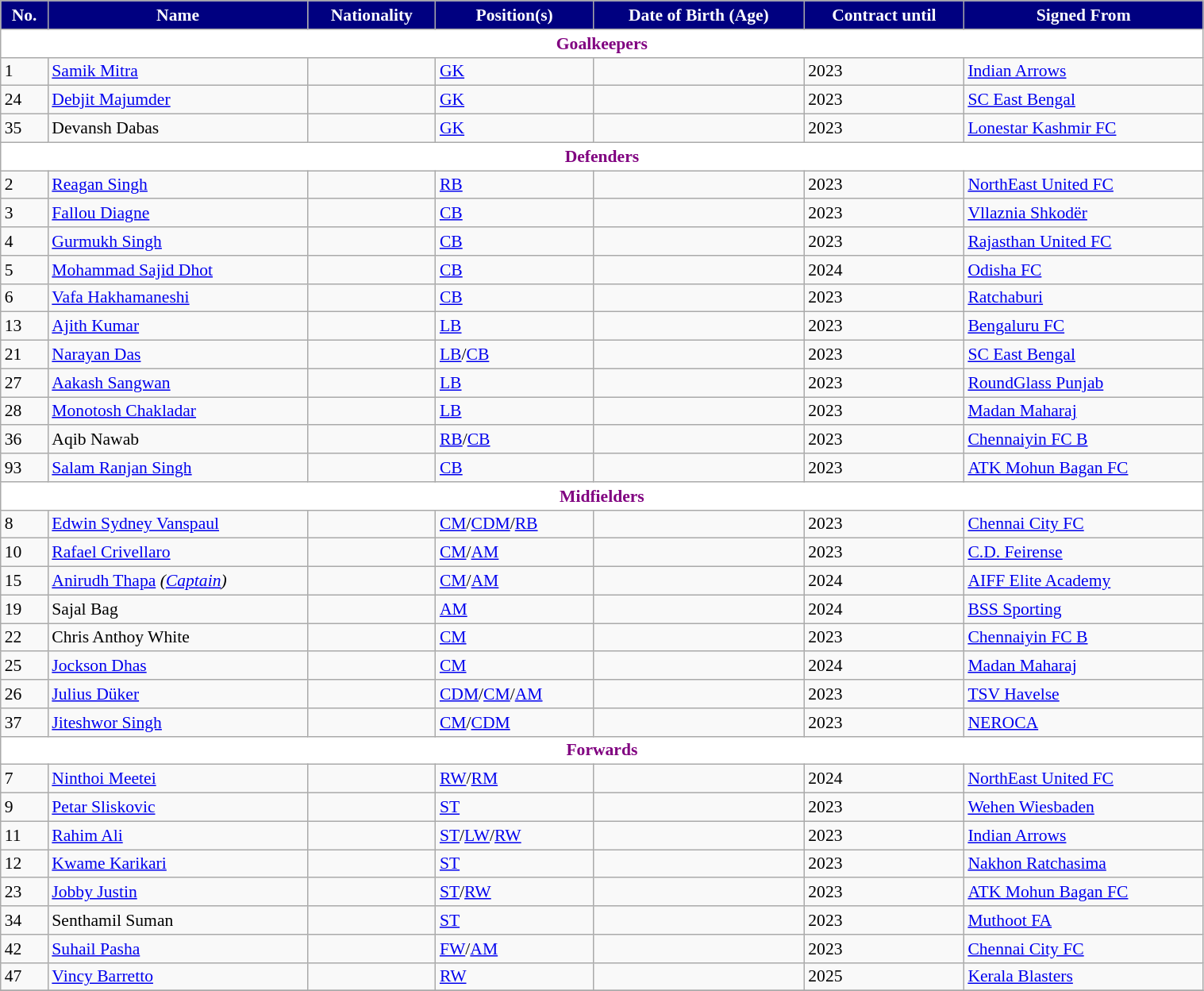<table class="wikitable" style="text-align:left; font-size:90%; width:80%;">
<tr>
<th style="background:#000080; color:white; text-align:center;">No.</th>
<th style="background:#000080; color:white; text-align:center;">Name</th>
<th style="background:#000080; color:white; text-align:center;">Nationality</th>
<th style="background:#000080; color:white; text-align:center;">Position(s)</th>
<th style="background:#000080; color:white; text-align:center;">Date of Birth (Age)</th>
<th style="background:#000080; color:white; text-align:center;">Contract until</th>
<th style="background:#000080; color:white;">Signed From</th>
</tr>
<tr>
<th colspan="7" style="background:white; color:	#800080; text-align:center;">Goalkeepers</th>
</tr>
<tr>
<td>1</td>
<td><a href='#'>Samik Mitra</a></td>
<td></td>
<td><a href='#'>GK</a></td>
<td></td>
<td>2023</td>
<td> <a href='#'>Indian Arrows</a></td>
</tr>
<tr>
<td>24</td>
<td><a href='#'>Debjit Majumder</a></td>
<td></td>
<td><a href='#'>GK</a></td>
<td></td>
<td>2023</td>
<td> <a href='#'>SC East Bengal</a></td>
</tr>
<tr>
<td>35</td>
<td>Devansh Dabas</td>
<td></td>
<td><a href='#'>GK</a></td>
<td></td>
<td>2023</td>
<td> <a href='#'>Lonestar Kashmir FC</a></td>
</tr>
<tr>
<th colspan="7" style="background:	white; color:#800080; text-align:center;">Defenders</th>
</tr>
<tr>
<td>2</td>
<td><a href='#'>Reagan Singh</a></td>
<td></td>
<td><a href='#'>RB</a></td>
<td></td>
<td>2023</td>
<td> <a href='#'>NorthEast United FC</a></td>
</tr>
<tr>
<td>3</td>
<td><a href='#'>Fallou Diagne</a></td>
<td></td>
<td><a href='#'>CB</a></td>
<td></td>
<td>2023</td>
<td> <a href='#'>Vllaznia Shkodër</a></td>
</tr>
<tr>
<td>4</td>
<td><a href='#'>Gurmukh Singh</a></td>
<td></td>
<td><a href='#'>CB</a></td>
<td></td>
<td>2023</td>
<td> <a href='#'>Rajasthan United FC</a></td>
</tr>
<tr>
<td>5</td>
<td><a href='#'>Mohammad Sajid Dhot</a></td>
<td></td>
<td><a href='#'>CB</a></td>
<td></td>
<td>2024</td>
<td> <a href='#'>Odisha FC</a></td>
</tr>
<tr>
<td>6</td>
<td><a href='#'>Vafa Hakhamaneshi</a></td>
<td></td>
<td><a href='#'>CB</a></td>
<td></td>
<td>2023</td>
<td> <a href='#'>Ratchaburi</a></td>
</tr>
<tr>
<td>13</td>
<td><a href='#'>Ajith Kumar</a></td>
<td></td>
<td><a href='#'>LB</a></td>
<td></td>
<td>2023</td>
<td> <a href='#'>Bengaluru FC</a></td>
</tr>
<tr>
<td>21</td>
<td><a href='#'>Narayan Das</a></td>
<td></td>
<td><a href='#'>LB</a>/<a href='#'>CB</a></td>
<td></td>
<td>2023</td>
<td> <a href='#'>SC East Bengal</a></td>
</tr>
<tr>
<td>27</td>
<td><a href='#'>Aakash Sangwan</a></td>
<td></td>
<td><a href='#'>LB</a></td>
<td></td>
<td>2023</td>
<td> <a href='#'>RoundGlass Punjab</a></td>
</tr>
<tr>
<td>28</td>
<td><a href='#'>Monotosh Chakladar</a></td>
<td></td>
<td><a href='#'>LB</a></td>
<td></td>
<td>2023</td>
<td> <a href='#'>Madan Maharaj</a></td>
</tr>
<tr>
<td>36</td>
<td>Aqib Nawab</td>
<td></td>
<td><a href='#'>RB</a>/<a href='#'>CB</a></td>
<td></td>
<td>2023</td>
<td> <a href='#'>Chennaiyin FC B</a></td>
</tr>
<tr>
<td>93</td>
<td><a href='#'>Salam Ranjan Singh</a></td>
<td></td>
<td><a href='#'>CB</a></td>
<td></td>
<td>2023</td>
<td> <a href='#'>ATK Mohun Bagan FC</a></td>
</tr>
<tr>
<th colspan="7" style="background:	white; color:#800080; text-align:center;">Midfielders</th>
</tr>
<tr>
<td>8</td>
<td><a href='#'>Edwin Sydney Vanspaul</a></td>
<td></td>
<td><a href='#'>CM</a>/<a href='#'>CDM</a>/<a href='#'>RB</a></td>
<td></td>
<td>2023</td>
<td> <a href='#'>Chennai City FC</a></td>
</tr>
<tr>
<td>10</td>
<td><a href='#'>Rafael Crivellaro</a></td>
<td></td>
<td><a href='#'>CM</a>/<a href='#'>AM</a></td>
<td></td>
<td>2023</td>
<td> <a href='#'>C.D. Feirense</a></td>
</tr>
<tr>
<td>15</td>
<td><a href='#'>Anirudh Thapa</a> <em>(<a href='#'>Captain</a>)</em></td>
<td></td>
<td><a href='#'>CM</a>/<a href='#'>AM</a></td>
<td></td>
<td>2024</td>
<td> <a href='#'>AIFF Elite Academy</a></td>
</tr>
<tr>
<td>19</td>
<td>Sajal Bag</td>
<td></td>
<td><a href='#'>AM</a></td>
<td></td>
<td>2024</td>
<td> <a href='#'>BSS Sporting</a></td>
</tr>
<tr>
<td>22</td>
<td>Chris Anthoy White</td>
<td></td>
<td><a href='#'>CM</a></td>
<td></td>
<td>2023</td>
<td> <a href='#'>Chennaiyin FC B</a></td>
</tr>
<tr>
<td>25</td>
<td><a href='#'>Jockson Dhas</a></td>
<td></td>
<td><a href='#'>CM</a></td>
<td></td>
<td>2024</td>
<td> <a href='#'>Madan Maharaj</a></td>
</tr>
<tr>
<td>26</td>
<td><a href='#'>Julius Düker</a></td>
<td></td>
<td><a href='#'>CDM</a>/<a href='#'>CM</a>/<a href='#'>AM</a></td>
<td></td>
<td>2023</td>
<td> <a href='#'>TSV Havelse</a></td>
</tr>
<tr>
<td>37</td>
<td><a href='#'>Jiteshwor Singh</a></td>
<td></td>
<td><a href='#'>CM</a>/<a href='#'>CDM</a></td>
<td></td>
<td>2023</td>
<td> <a href='#'>NEROCA</a></td>
</tr>
<tr>
<th colspan="7" style="background:	white; color:#800080; text-align:center;">Forwards</th>
</tr>
<tr>
<td>7</td>
<td><a href='#'>Ninthoi Meetei</a></td>
<td></td>
<td><a href='#'>RW</a>/<a href='#'>RM</a></td>
<td></td>
<td>2024</td>
<td> <a href='#'>NorthEast United FC</a></td>
</tr>
<tr>
<td>9</td>
<td><a href='#'>Petar Sliskovic</a></td>
<td></td>
<td><a href='#'>ST</a></td>
<td></td>
<td>2023</td>
<td align=left> <a href='#'>Wehen Wiesbaden</a></td>
</tr>
<tr>
<td>11</td>
<td><a href='#'>Rahim Ali</a></td>
<td></td>
<td><a href='#'>ST</a>/<a href='#'>LW</a>/<a href='#'>RW</a></td>
<td></td>
<td>2023</td>
<td> <a href='#'>Indian Arrows</a></td>
</tr>
<tr>
<td>12</td>
<td><a href='#'>Kwame Karikari</a></td>
<td></td>
<td><a href='#'>ST</a></td>
<td></td>
<td>2023</td>
<td> <a href='#'>Nakhon Ratchasima</a></td>
</tr>
<tr>
<td>23</td>
<td><a href='#'>Jobby Justin</a></td>
<td></td>
<td><a href='#'>ST</a>/<a href='#'>RW</a></td>
<td></td>
<td>2023</td>
<td> <a href='#'>ATK Mohun Bagan FC</a></td>
</tr>
<tr>
<td>34</td>
<td>Senthamil Suman</td>
<td></td>
<td><a href='#'>ST</a></td>
<td></td>
<td>2023</td>
<td><a href='#'>Muthoot FA</a></td>
</tr>
<tr>
<td>42</td>
<td><a href='#'>Suhail Pasha</a></td>
<td></td>
<td><a href='#'>FW</a>/<a href='#'>AM</a></td>
<td></td>
<td>2023</td>
<td> <a href='#'>Chennai City FC</a></td>
</tr>
<tr>
<td>47</td>
<td><a href='#'>Vincy Barretto</a></td>
<td></td>
<td><a href='#'>RW</a></td>
<td></td>
<td>2025</td>
<td> <a href='#'>Kerala Blasters</a></td>
</tr>
<tr>
</tr>
</table>
